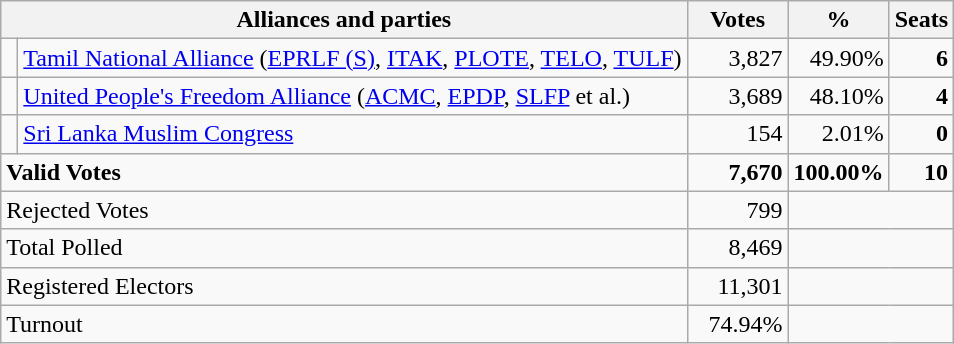<table class="wikitable" border="1" style="text-align:right;">
<tr>
<th valign=bottom align=left colspan=2>Alliances and parties</th>
<th valign=bottom align=center width="60">Votes</th>
<th valign=bottom align=center width="50">%</th>
<th valign=bottom align=center>Seats</th>
</tr>
<tr>
<td bgcolor=> </td>
<td align=left><a href='#'>Tamil National Alliance</a> (<a href='#'>EPRLF (S)</a>, <a href='#'>ITAK</a>, <a href='#'>PLOTE</a>, <a href='#'>TELO</a>, <a href='#'>TULF</a>)</td>
<td>3,827</td>
<td>49.90%</td>
<td><strong>6</strong></td>
</tr>
<tr>
<td bgcolor=> </td>
<td align=left><a href='#'>United People's Freedom Alliance</a> (<a href='#'>ACMC</a>, <a href='#'>EPDP</a>, <a href='#'>SLFP</a> et al.)</td>
<td>3,689</td>
<td>48.10%</td>
<td><strong>4</strong></td>
</tr>
<tr>
<td bgcolor=> </td>
<td align=left><a href='#'>Sri Lanka Muslim Congress</a></td>
<td>154</td>
<td>2.01%</td>
<td><strong>0</strong></td>
</tr>
<tr>
<td colspan=2 align=left><strong>Valid Votes</strong></td>
<td><strong>7,670</strong></td>
<td><strong>100.00%</strong></td>
<td><strong>10</strong></td>
</tr>
<tr>
<td colspan=2 align=left>Rejected Votes</td>
<td>799</td>
<td colspan=2></td>
</tr>
<tr>
<td colspan=2 align=left>Total Polled</td>
<td>8,469</td>
<td colspan=2></td>
</tr>
<tr>
<td colspan=2 align=left>Registered Electors</td>
<td>11,301</td>
<td colspan=2></td>
</tr>
<tr>
<td colspan=2 align=left>Turnout</td>
<td>74.94%</td>
<td colspan=2></td>
</tr>
</table>
